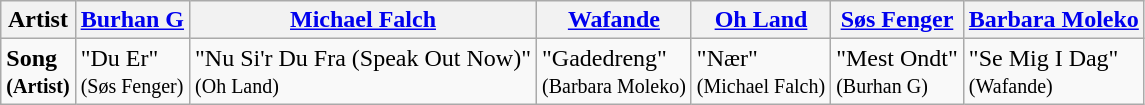<table class="wikitable">
<tr>
<th>Artist</th>
<th><a href='#'>Burhan G</a></th>
<th><a href='#'>Michael Falch</a></th>
<th><a href='#'>Wafande</a></th>
<th><a href='#'>Oh Land</a></th>
<th><a href='#'>Søs Fenger</a></th>
<th><a href='#'>Barbara Moleko</a></th>
</tr>
<tr>
<td><strong>Song</strong><br><small><strong>(Artist)</strong></small></td>
<td>"Du Er"<br><small>(Søs Fenger)</small></td>
<td>"Nu Si'r Du Fra (Speak Out Now)"<br><small>(Oh Land)</small></td>
<td>"Gadedreng"<br><small>(Barbara Moleko)</small></td>
<td>"Nær"<br><small>(Michael Falch)</small></td>
<td>"Mest Ondt"<br><small>(Burhan G)</small></td>
<td>"Se Mig I Dag"<br><small>(Wafande)</small></td>
</tr>
</table>
